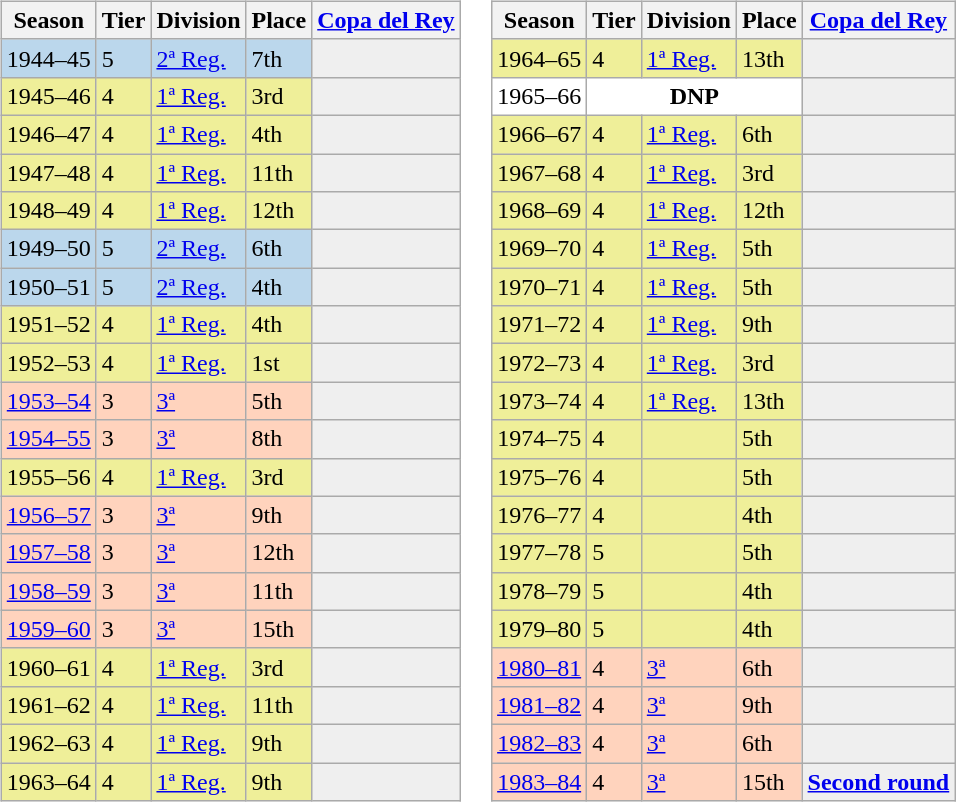<table>
<tr>
<td valign="top" width=0%><br><table class="wikitable">
<tr style="background:#f0f6fa;">
<th>Season</th>
<th>Tier</th>
<th>Division</th>
<th>Place</th>
<th><a href='#'>Copa del Rey</a></th>
</tr>
<tr>
<td style="background:#BBD7EC;">1944–45</td>
<td style="background:#BBD7EC;">5</td>
<td style="background:#BBD7EC;"><a href='#'>2ª Reg.</a></td>
<td style="background:#BBD7EC;">7th</td>
<th style="background:#efefef;"></th>
</tr>
<tr>
<td style="background:#EFEF99;">1945–46</td>
<td style="background:#EFEF99;">4</td>
<td style="background:#EFEF99;"><a href='#'>1ª Reg.</a></td>
<td style="background:#EFEF99;">3rd</td>
<td style="background:#efefef;"></td>
</tr>
<tr>
<td style="background:#EFEF99;">1946–47</td>
<td style="background:#EFEF99;">4</td>
<td style="background:#EFEF99;"><a href='#'>1ª Reg.</a></td>
<td style="background:#EFEF99;">4th</td>
<td style="background:#efefef;"></td>
</tr>
<tr>
<td style="background:#EFEF99;">1947–48</td>
<td style="background:#EFEF99;">4</td>
<td style="background:#EFEF99;"><a href='#'>1ª Reg.</a></td>
<td style="background:#EFEF99;">11th</td>
<td style="background:#efefef;"></td>
</tr>
<tr>
<td style="background:#EFEF99;">1948–49</td>
<td style="background:#EFEF99;">4</td>
<td style="background:#EFEF99;"><a href='#'>1ª Reg.</a></td>
<td style="background:#EFEF99;">12th</td>
<td style="background:#efefef;"></td>
</tr>
<tr>
<td style="background:#BBD7EC;">1949–50</td>
<td style="background:#BBD7EC;">5</td>
<td style="background:#BBD7EC;"><a href='#'>2ª Reg.</a></td>
<td style="background:#BBD7EC;">6th</td>
<th style="background:#efefef;"></th>
</tr>
<tr>
<td style="background:#BBD7EC;">1950–51</td>
<td style="background:#BBD7EC;">5</td>
<td style="background:#BBD7EC;"><a href='#'>2ª Reg.</a></td>
<td style="background:#BBD7EC;">4th</td>
<th style="background:#efefef;"></th>
</tr>
<tr>
<td style="background:#EFEF99;">1951–52</td>
<td style="background:#EFEF99;">4</td>
<td style="background:#EFEF99;"><a href='#'>1ª Reg.</a></td>
<td style="background:#EFEF99;">4th</td>
<td style="background:#efefef;"></td>
</tr>
<tr>
<td style="background:#EFEF99;">1952–53</td>
<td style="background:#EFEF99;">4</td>
<td style="background:#EFEF99;"><a href='#'>1ª Reg.</a></td>
<td style="background:#EFEF99;">1st</td>
<td style="background:#efefef;"></td>
</tr>
<tr>
<td style="background:#FFD3BD;"><a href='#'>1953–54</a></td>
<td style="background:#FFD3BD;">3</td>
<td style="background:#FFD3BD;"><a href='#'>3ª</a></td>
<td style="background:#FFD3BD;">5th</td>
<td style="background:#efefef;"></td>
</tr>
<tr>
<td style="background:#FFD3BD;"><a href='#'>1954–55</a></td>
<td style="background:#FFD3BD;">3</td>
<td style="background:#FFD3BD;"><a href='#'>3ª</a></td>
<td style="background:#FFD3BD;">8th</td>
<td style="background:#efefef;"></td>
</tr>
<tr>
<td style="background:#EFEF99;">1955–56</td>
<td style="background:#EFEF99;">4</td>
<td style="background:#EFEF99;"><a href='#'>1ª Reg.</a></td>
<td style="background:#EFEF99;">3rd</td>
<td style="background:#efefef;"></td>
</tr>
<tr>
<td style="background:#FFD3BD;"><a href='#'>1956–57</a></td>
<td style="background:#FFD3BD;">3</td>
<td style="background:#FFD3BD;"><a href='#'>3ª</a></td>
<td style="background:#FFD3BD;">9th</td>
<td style="background:#efefef;"></td>
</tr>
<tr>
<td style="background:#FFD3BD;"><a href='#'>1957–58</a></td>
<td style="background:#FFD3BD;">3</td>
<td style="background:#FFD3BD;"><a href='#'>3ª</a></td>
<td style="background:#FFD3BD;">12th</td>
<td style="background:#efefef;"></td>
</tr>
<tr>
<td style="background:#FFD3BD;"><a href='#'>1958–59</a></td>
<td style="background:#FFD3BD;">3</td>
<td style="background:#FFD3BD;"><a href='#'>3ª</a></td>
<td style="background:#FFD3BD;">11th</td>
<td style="background:#efefef;"></td>
</tr>
<tr>
<td style="background:#FFD3BD;"><a href='#'>1959–60</a></td>
<td style="background:#FFD3BD;">3</td>
<td style="background:#FFD3BD;"><a href='#'>3ª</a></td>
<td style="background:#FFD3BD;">15th</td>
<td style="background:#efefef;"></td>
</tr>
<tr>
<td style="background:#EFEF99;">1960–61</td>
<td style="background:#EFEF99;">4</td>
<td style="background:#EFEF99;"><a href='#'>1ª Reg.</a></td>
<td style="background:#EFEF99;">3rd</td>
<td style="background:#efefef;"></td>
</tr>
<tr>
<td style="background:#EFEF99;">1961–62</td>
<td style="background:#EFEF99;">4</td>
<td style="background:#EFEF99;"><a href='#'>1ª Reg.</a></td>
<td style="background:#EFEF99;">11th</td>
<td style="background:#efefef;"></td>
</tr>
<tr>
<td style="background:#EFEF99;">1962–63</td>
<td style="background:#EFEF99;">4</td>
<td style="background:#EFEF99;"><a href='#'>1ª Reg.</a></td>
<td style="background:#EFEF99;">9th</td>
<td style="background:#efefef;"></td>
</tr>
<tr>
<td style="background:#EFEF99;">1963–64</td>
<td style="background:#EFEF99;">4</td>
<td style="background:#EFEF99;"><a href='#'>1ª Reg.</a></td>
<td style="background:#EFEF99;">9th</td>
<td style="background:#efefef;"></td>
</tr>
</table>
</td>
<td valign="top" width=0%><br><table class="wikitable">
<tr style="background:#f0f6fa;">
<th>Season</th>
<th>Tier</th>
<th>Division</th>
<th>Place</th>
<th><a href='#'>Copa del Rey</a></th>
</tr>
<tr>
<td style="background:#EFEF99;">1964–65</td>
<td style="background:#EFEF99;">4</td>
<td style="background:#EFEF99;"><a href='#'>1ª Reg.</a></td>
<td style="background:#EFEF99;">13th</td>
<td style="background:#efefef;"></td>
</tr>
<tr>
<td style="background:#FFFFFF;">1965–66</td>
<th style="background:#FFFFFF;" colspan="3">DNP</th>
<th style="background:#efefef;"></th>
</tr>
<tr>
<td style="background:#EFEF99;">1966–67</td>
<td style="background:#EFEF99;">4</td>
<td style="background:#EFEF99;"><a href='#'>1ª Reg.</a></td>
<td style="background:#EFEF99;">6th</td>
<td style="background:#efefef;"></td>
</tr>
<tr>
<td style="background:#EFEF99;">1967–68</td>
<td style="background:#EFEF99;">4</td>
<td style="background:#EFEF99;"><a href='#'>1ª Reg.</a></td>
<td style="background:#EFEF99;">3rd</td>
<td style="background:#efefef;"></td>
</tr>
<tr>
<td style="background:#EFEF99;">1968–69</td>
<td style="background:#EFEF99;">4</td>
<td style="background:#EFEF99;"><a href='#'>1ª Reg.</a></td>
<td style="background:#EFEF99;">12th</td>
<td style="background:#efefef;"></td>
</tr>
<tr>
<td style="background:#EFEF99;">1969–70</td>
<td style="background:#EFEF99;">4</td>
<td style="background:#EFEF99;"><a href='#'>1ª Reg.</a></td>
<td style="background:#EFEF99;">5th</td>
<td style="background:#efefef;"></td>
</tr>
<tr>
<td style="background:#EFEF99;">1970–71</td>
<td style="background:#EFEF99;">4</td>
<td style="background:#EFEF99;"><a href='#'>1ª Reg.</a></td>
<td style="background:#EFEF99;">5th</td>
<td style="background:#efefef;"></td>
</tr>
<tr>
<td style="background:#EFEF99;">1971–72</td>
<td style="background:#EFEF99;">4</td>
<td style="background:#EFEF99;"><a href='#'>1ª Reg.</a></td>
<td style="background:#EFEF99;">9th</td>
<td style="background:#efefef;"></td>
</tr>
<tr>
<td style="background:#EFEF99;">1972–73</td>
<td style="background:#EFEF99;">4</td>
<td style="background:#EFEF99;"><a href='#'>1ª Reg.</a></td>
<td style="background:#EFEF99;">3rd</td>
<td style="background:#efefef;"></td>
</tr>
<tr>
<td style="background:#EFEF99;">1973–74</td>
<td style="background:#EFEF99;">4</td>
<td style="background:#EFEF99;"><a href='#'>1ª Reg.</a></td>
<td style="background:#EFEF99;">13th</td>
<td style="background:#efefef;"></td>
</tr>
<tr>
<td style="background:#EFEF99;">1974–75</td>
<td style="background:#EFEF99;">4</td>
<td style="background:#EFEF99;"></td>
<td style="background:#EFEF99;">5th</td>
<td style="background:#efefef;"></td>
</tr>
<tr>
<td style="background:#EFEF99;">1975–76</td>
<td style="background:#EFEF99;">4</td>
<td style="background:#EFEF99;"></td>
<td style="background:#EFEF99;">5th</td>
<td style="background:#efefef;"></td>
</tr>
<tr>
<td style="background:#EFEF99;">1976–77</td>
<td style="background:#EFEF99;">4</td>
<td style="background:#EFEF99;"></td>
<td style="background:#EFEF99;">4th</td>
<td style="background:#efefef;"></td>
</tr>
<tr>
<td style="background:#EFEF99;">1977–78</td>
<td style="background:#EFEF99;">5</td>
<td style="background:#EFEF99;"></td>
<td style="background:#EFEF99;">5th</td>
<td style="background:#efefef;"></td>
</tr>
<tr>
<td style="background:#EFEF99;">1978–79</td>
<td style="background:#EFEF99;">5</td>
<td style="background:#EFEF99;"></td>
<td style="background:#EFEF99;">4th</td>
<td style="background:#efefef;"></td>
</tr>
<tr>
<td style="background:#EFEF99;">1979–80</td>
<td style="background:#EFEF99;">5</td>
<td style="background:#EFEF99;"></td>
<td style="background:#EFEF99;">4th</td>
<td style="background:#efefef;"></td>
</tr>
<tr>
<td style="background:#FFD3BD;"><a href='#'>1980–81</a></td>
<td style="background:#FFD3BD;">4</td>
<td style="background:#FFD3BD;"><a href='#'>3ª</a></td>
<td style="background:#FFD3BD;">6th</td>
<td style="background:#efefef;"></td>
</tr>
<tr>
<td style="background:#FFD3BD;"><a href='#'>1981–82</a></td>
<td style="background:#FFD3BD;">4</td>
<td style="background:#FFD3BD;"><a href='#'>3ª</a></td>
<td style="background:#FFD3BD;">9th</td>
<td style="background:#efefef;"></td>
</tr>
<tr>
<td style="background:#FFD3BD;"><a href='#'>1982–83</a></td>
<td style="background:#FFD3BD;">4</td>
<td style="background:#FFD3BD;"><a href='#'>3ª</a></td>
<td style="background:#FFD3BD;">6th</td>
<td style="background:#efefef;"></td>
</tr>
<tr>
<td style="background:#FFD3BD;"><a href='#'>1983–84</a></td>
<td style="background:#FFD3BD;">4</td>
<td style="background:#FFD3BD;"><a href='#'>3ª</a></td>
<td style="background:#FFD3BD;">15th</td>
<th style="background:#efefef;"><a href='#'>Second round</a></th>
</tr>
</table>
</td>
</tr>
</table>
